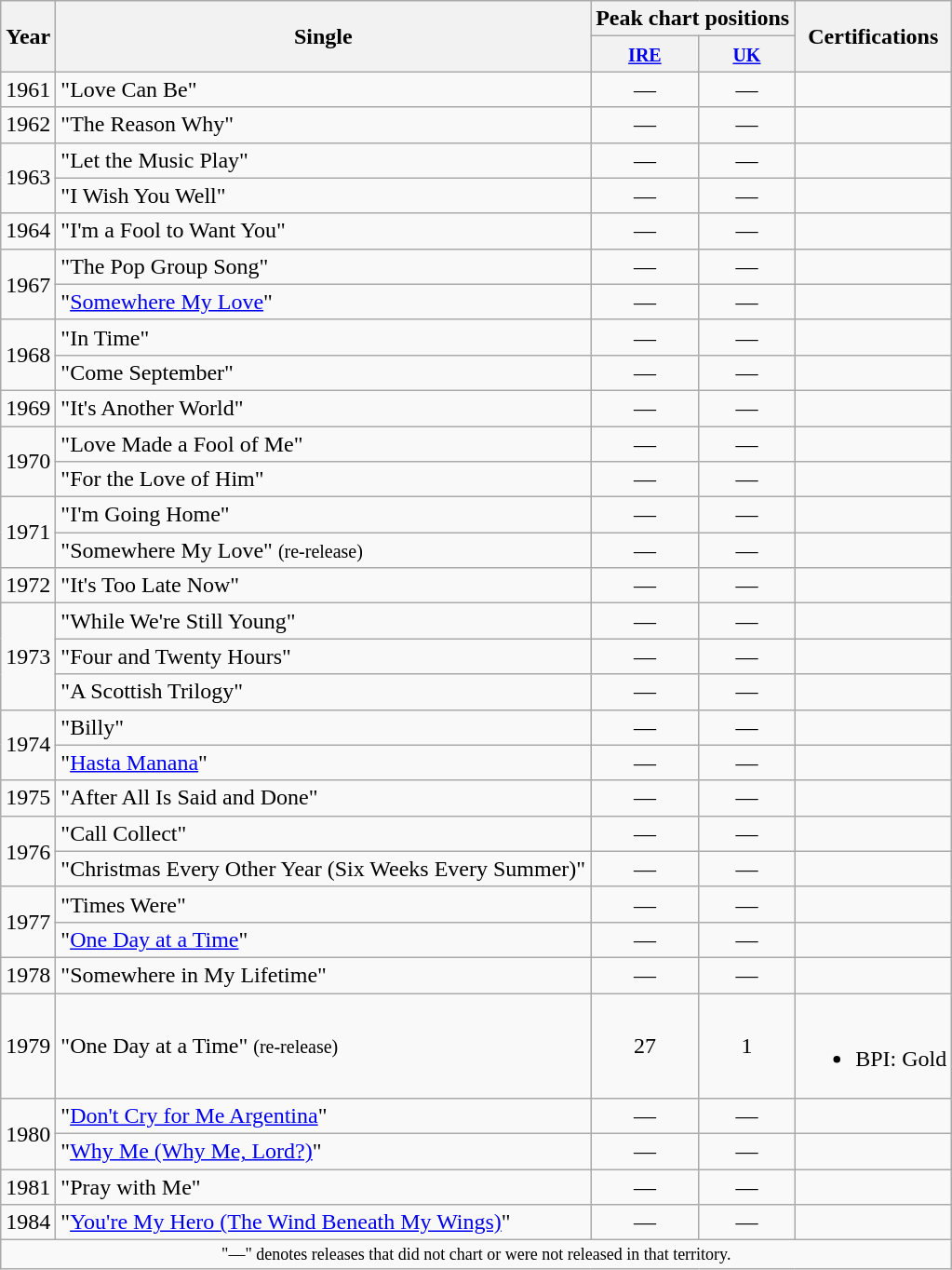<table class="wikitable">
<tr>
<th rowspan="2">Year</th>
<th rowspan="2">Single</th>
<th colspan="2">Peak chart positions</th>
<th rowspan="2">Certifications</th>
</tr>
<tr>
<th><small><a href='#'>IRE</a></small><br></th>
<th><small><a href='#'>UK</a></small><br></th>
</tr>
<tr>
<td>1961</td>
<td>"Love Can Be"</td>
<td style="text-align:center;">—</td>
<td style="text-align:center;">—</td>
<td></td>
</tr>
<tr>
<td>1962</td>
<td>"The Reason Why"</td>
<td style="text-align:center;">—</td>
<td style="text-align:center;">—</td>
<td></td>
</tr>
<tr>
<td rowspan="2">1963</td>
<td>"Let the Music Play"</td>
<td style="text-align:center;">—</td>
<td style="text-align:center;">—</td>
<td></td>
</tr>
<tr>
<td>"I Wish You Well"</td>
<td style="text-align:center;">—</td>
<td style="text-align:center;">—</td>
<td></td>
</tr>
<tr>
<td>1964</td>
<td>"I'm a Fool to Want You"</td>
<td style="text-align:center;">—</td>
<td style="text-align:center;">—</td>
<td></td>
</tr>
<tr>
<td rowspan="2">1967</td>
<td>"The Pop Group Song"</td>
<td style="text-align:center;">—</td>
<td style="text-align:center;">—</td>
<td></td>
</tr>
<tr>
<td>"<a href='#'>Somewhere My Love</a>"</td>
<td style="text-align:center;">—</td>
<td style="text-align:center;">—</td>
<td></td>
</tr>
<tr>
<td rowspan="2">1968</td>
<td>"In Time"</td>
<td style="text-align:center;">—</td>
<td style="text-align:center;">—</td>
<td></td>
</tr>
<tr>
<td>"Come September"</td>
<td style="text-align:center;">—</td>
<td style="text-align:center;">—</td>
<td></td>
</tr>
<tr>
<td>1969</td>
<td>"It's Another World"</td>
<td style="text-align:center;">—</td>
<td style="text-align:center;">—</td>
<td></td>
</tr>
<tr>
<td rowspan="2">1970</td>
<td>"Love Made a Fool of Me"</td>
<td style="text-align:center;">—</td>
<td style="text-align:center;">—</td>
<td></td>
</tr>
<tr>
<td>"For the Love of Him"</td>
<td style="text-align:center;">—</td>
<td style="text-align:center;">—</td>
<td></td>
</tr>
<tr>
<td rowspan="2">1971</td>
<td>"I'm Going Home"</td>
<td style="text-align:center;">—</td>
<td style="text-align:center;">—</td>
<td></td>
</tr>
<tr>
<td>"Somewhere My Love" <small>(re-release)</small></td>
<td style="text-align:center;">—</td>
<td style="text-align:center;">—</td>
<td></td>
</tr>
<tr>
<td>1972</td>
<td>"It's Too Late Now"</td>
<td style="text-align:center;">—</td>
<td style="text-align:center;">—</td>
<td></td>
</tr>
<tr>
<td rowspan="3">1973</td>
<td>"While We're Still Young"</td>
<td style="text-align:center;">—</td>
<td style="text-align:center;">—</td>
<td></td>
</tr>
<tr>
<td>"Four and Twenty Hours"</td>
<td style="text-align:center;">—</td>
<td style="text-align:center;">—</td>
<td></td>
</tr>
<tr>
<td>"A Scottish Trilogy"</td>
<td style="text-align:center;">—</td>
<td style="text-align:center;">—</td>
<td></td>
</tr>
<tr>
<td rowspan="2">1974</td>
<td>"Billy"</td>
<td style="text-align:center;">—</td>
<td style="text-align:center;">—</td>
<td></td>
</tr>
<tr>
<td>"<a href='#'>Hasta Manana</a>"</td>
<td style="text-align:center;">—</td>
<td style="text-align:center;">—</td>
<td></td>
</tr>
<tr>
<td>1975</td>
<td>"After All Is Said and Done"</td>
<td style="text-align:center;">—</td>
<td style="text-align:center;">—</td>
<td></td>
</tr>
<tr>
<td rowspan="2">1976</td>
<td>"Call Collect"</td>
<td style="text-align:center;">—</td>
<td style="text-align:center;">—</td>
<td></td>
</tr>
<tr>
<td>"Christmas Every Other Year (Six Weeks Every Summer)"</td>
<td style="text-align:center;">—</td>
<td style="text-align:center;">—</td>
<td></td>
</tr>
<tr>
<td rowspan="2">1977</td>
<td>"Times Were"</td>
<td style="text-align:center;">—</td>
<td style="text-align:center;">—</td>
<td></td>
</tr>
<tr>
<td>"<a href='#'>One Day at a Time</a>"</td>
<td style="text-align:center;">—</td>
<td style="text-align:center;">—</td>
<td></td>
</tr>
<tr>
<td>1978</td>
<td>"Somewhere in My Lifetime"</td>
<td style="text-align:center;">—</td>
<td style="text-align:center;">—</td>
<td></td>
</tr>
<tr>
<td>1979</td>
<td>"One Day at a Time" <small>(re-release)</small></td>
<td style="text-align:center;">27</td>
<td style="text-align:center;">1</td>
<td><br><ul><li>BPI: Gold</li></ul></td>
</tr>
<tr>
<td rowspan="2">1980</td>
<td>"<a href='#'>Don't Cry for Me Argentina</a>"</td>
<td style="text-align:center;">—</td>
<td style="text-align:center;">—</td>
<td></td>
</tr>
<tr>
<td>"<a href='#'>Why Me (Why Me, Lord?)</a>"</td>
<td style="text-align:center;">—</td>
<td style="text-align:center;">—</td>
<td></td>
</tr>
<tr>
<td>1981</td>
<td>"Pray with Me"</td>
<td style="text-align:center;">—</td>
<td style="text-align:center;">—</td>
<td></td>
</tr>
<tr>
<td>1984</td>
<td>"<a href='#'>You're My Hero (The Wind Beneath My Wings)</a>"</td>
<td style="text-align:center;">—</td>
<td style="text-align:center;">—</td>
<td></td>
</tr>
<tr>
<td colspan="5" style="text-align:center; font-size:9pt;">"—" denotes releases that did not chart or were not released in that territory.</td>
</tr>
</table>
